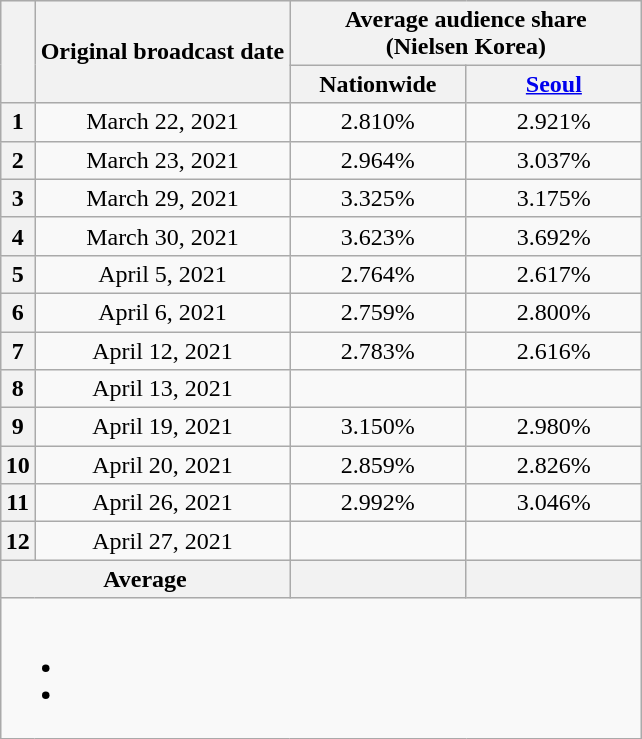<table class="wikitable" style="text-align:center;max-width:500px; margin-left: auto; margin-right: auto; border: none;">
<tr>
</tr>
<tr>
<th rowspan="2"></th>
<th rowspan="2">Original broadcast date</th>
<th colspan="2">Average audience share<br>(Nielsen Korea)</th>
</tr>
<tr>
<th width="110">Nationwide</th>
<th width="110"><a href='#'>Seoul</a></th>
</tr>
<tr>
<th>1</th>
<td>March 22, 2021</td>
<td>2.810% </td>
<td>2.921% </td>
</tr>
<tr>
<th>2</th>
<td>March 23, 2021</td>
<td>2.964% </td>
<td>3.037% </td>
</tr>
<tr>
<th>3</th>
<td>March 29, 2021</td>
<td>3.325% </td>
<td>3.175% </td>
</tr>
<tr>
<th>4</th>
<td>March 30, 2021</td>
<td>3.623% </td>
<td>3.692% </td>
</tr>
<tr>
<th>5</th>
<td>April 5, 2021</td>
<td>2.764% </td>
<td>2.617% </td>
</tr>
<tr>
<th>6</th>
<td>April 6, 2021</td>
<td>2.759% </td>
<td>2.800% </td>
</tr>
<tr>
<th>7</th>
<td>April 12, 2021</td>
<td>2.783% </td>
<td>2.616% </td>
</tr>
<tr>
<th>8</th>
<td>April 13, 2021</td>
<td><strong></strong> </td>
<td><strong></strong> </td>
</tr>
<tr>
<th>9</th>
<td>April 19, 2021</td>
<td>3.150% </td>
<td>2.980% </td>
</tr>
<tr>
<th>10</th>
<td>April 20, 2021</td>
<td>2.859% </td>
<td>2.826% </td>
</tr>
<tr>
<th>11</th>
<td>April 26, 2021</td>
<td>2.992% </td>
<td>3.046% </td>
</tr>
<tr>
<th>12</th>
<td>April 27, 2021</td>
<td><strong></strong> </td>
<td><strong></strong> </td>
</tr>
<tr>
<th colspan="2">Average</th>
<th></th>
<th></th>
</tr>
<tr>
<td colspan="6"><br><ul><li></li><li></li></ul></td>
</tr>
</table>
